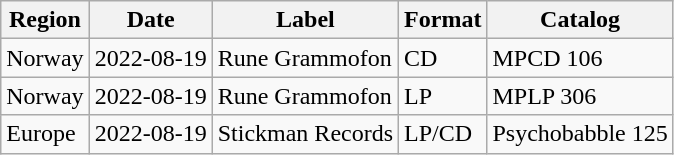<table class="wikitable">
<tr>
<th>Region</th>
<th>Date</th>
<th>Label</th>
<th>Format</th>
<th>Catalog</th>
</tr>
<tr>
<td>Norway</td>
<td>2022-08-19</td>
<td>Rune Grammofon</td>
<td>CD</td>
<td>MPCD 106</td>
</tr>
<tr>
<td>Norway</td>
<td>2022-08-19</td>
<td>Rune Grammofon</td>
<td>LP</td>
<td>MPLP 306</td>
</tr>
<tr>
<td>Europe</td>
<td>2022-08-19</td>
<td>Stickman Records</td>
<td>LP/CD</td>
<td>Psychobabble 125</td>
</tr>
</table>
